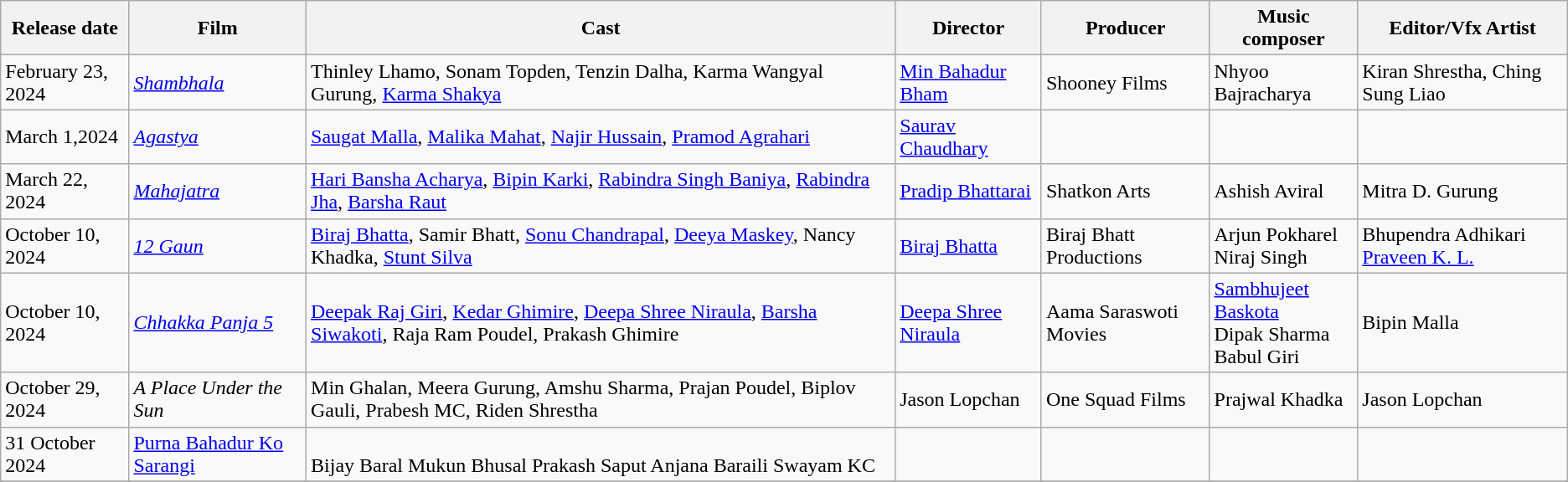<table class="wikitable sortable">
<tr>
<th>Release date</th>
<th>Film</th>
<th>Cast</th>
<th>Director</th>
<th>Producer</th>
<th>Music composer</th>
<th>Editor/Vfx Artist</th>
</tr>
<tr>
<td>February 23, 2024</td>
<td><em><a href='#'>Shambhala</a></em></td>
<td>Thinley Lhamo, Sonam Topden, Tenzin Dalha, Karma Wangyal Gurung, <a href='#'>Karma Shakya</a></td>
<td><a href='#'>Min Bahadur Bham</a></td>
<td>Shooney Films</td>
<td>Nhyoo Bajracharya</td>
<td>Kiran Shrestha, Ching Sung Liao</td>
</tr>
<tr>
<td>March 1,2024</td>
<td><em><a href='#'>Agastya</a></em></td>
<td><a href='#'>Saugat Malla</a>, <a href='#'>Malika Mahat</a>, <a href='#'>Najir Hussain</a>, <a href='#'>Pramod Agrahari</a></td>
<td><a href='#'>Saurav Chaudhary</a></td>
<td></td>
<td></td>
<td></td>
</tr>
<tr>
<td>March 22, 2024</td>
<td><em><a href='#'>Mahajatra</a></em></td>
<td><a href='#'>Hari Bansha Acharya</a>, <a href='#'>Bipin Karki</a>, <a href='#'>Rabindra Singh Baniya</a>, <a href='#'>Rabindra Jha</a>, <a href='#'>Barsha Raut</a></td>
<td><a href='#'>Pradip Bhattarai</a></td>
<td>Shatkon Arts</td>
<td>Ashish Aviral</td>
<td>Mitra D. Gurung</td>
</tr>
<tr>
<td>October 10, 2024</td>
<td><em><a href='#'>12 Gaun</a></em></td>
<td><a href='#'>Biraj Bhatta</a>, Samir Bhatt, <a href='#'>Sonu Chandrapal</a>, <a href='#'>Deeya Maskey</a>, Nancy Khadka, <a href='#'>Stunt Silva</a></td>
<td><a href='#'>Biraj Bhatta</a></td>
<td>Biraj Bhatt Productions</td>
<td>Arjun Pokharel<br>Niraj Singh</td>
<td>Bhupendra Adhikari<br><a href='#'>Praveen K. L.</a></td>
</tr>
<tr>
<td>October 10, 2024</td>
<td><em><a href='#'>Chhakka Panja 5</a></em></td>
<td><a href='#'>Deepak Raj Giri</a>, <a href='#'>Kedar Ghimire</a>, <a href='#'>Deepa Shree Niraula</a>, <a href='#'>Barsha Siwakoti</a>, Raja Ram Poudel, Prakash Ghimire</td>
<td><a href='#'>Deepa Shree Niraula</a></td>
<td>Aama Saraswoti Movies</td>
<td><a href='#'>Sambhujeet Baskota</a><br>Dipak Sharma<br>Babul Giri</td>
<td>Bipin Malla</td>
</tr>
<tr>
<td>October 29, 2024</td>
<td><em>A Place Under the Sun </em></td>
<td>Min Ghalan, Meera Gurung, Amshu Sharma, Prajan Poudel, Biplov Gauli, Prabesh MC, Riden Shrestha</td>
<td>Jason Lopchan</td>
<td>One Squad Films</td>
<td>Prajwal Khadka</td>
<td>Jason Lopchan</td>
</tr>
<tr>
<td>31 October 2024</td>
<td><a href='#'>Purna Bahadur Ko Sarangi</a></td>
<td><br>Bijay Baral
Mukun Bhusal
Prakash Saput
Anjana Baraili
Swayam KC</td>
<td></td>
<td></td>
<td></td>
<td></td>
</tr>
<tr>
</tr>
</table>
